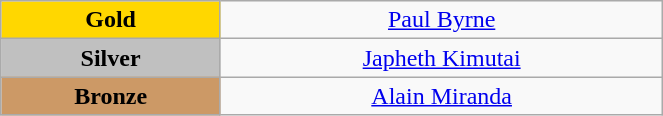<table class="wikitable" style="text-align:center; " width="35%">
<tr>
<td bgcolor="gold"><strong>Gold</strong></td>
<td><a href='#'>Paul Byrne</a><br>  <small><em></em></small></td>
</tr>
<tr>
<td bgcolor="silver"><strong>Silver</strong></td>
<td><a href='#'>Japheth Kimutai</a><br>  <small><em></em></small></td>
</tr>
<tr>
<td bgcolor="CC9966"><strong>Bronze</strong></td>
<td><a href='#'>Alain Miranda</a><br>  <small><em></em></small></td>
</tr>
</table>
